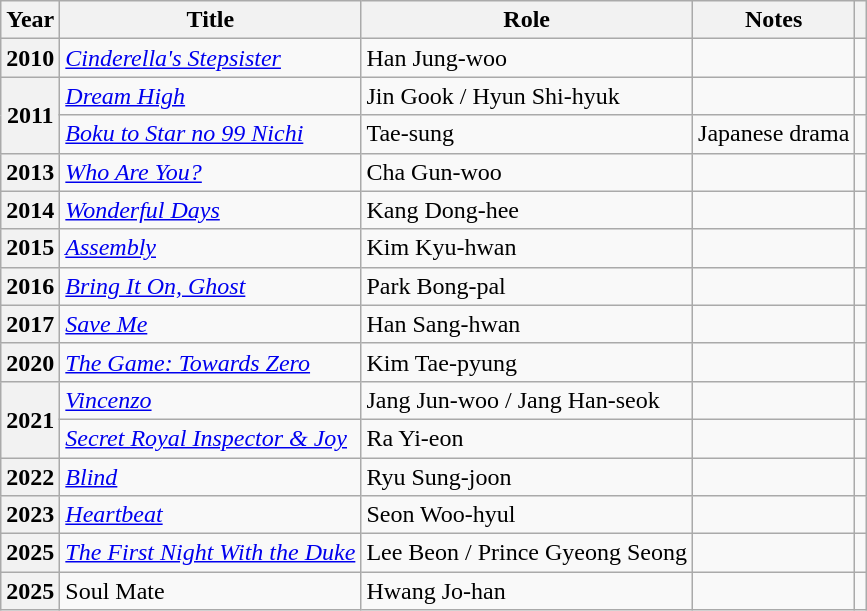<table class="wikitable sortable plainrowheaders">
<tr>
<th scope="col">Year</th>
<th scope="col">Title</th>
<th scope="col">Role</th>
<th scope="col">Notes</th>
<th scope="col" class="unsortable"></th>
</tr>
<tr>
<th scope="row">2010</th>
<td><em><a href='#'>Cinderella's Stepsister</a></em></td>
<td>Han Jung-woo</td>
<td></td>
<td></td>
</tr>
<tr>
<th scope="row" rowspan="2">2011</th>
<td><em><a href='#'>Dream High</a></em></td>
<td>Jin Gook / Hyun Shi-hyuk</td>
<td></td>
<td></td>
</tr>
<tr>
<td><em><a href='#'>Boku to Star no 99 Nichi</a></em></td>
<td>Tae-sung</td>
<td>Japanese drama</td>
<td></td>
</tr>
<tr>
<th scope="row">2013</th>
<td><em><a href='#'>Who Are You?</a></em></td>
<td>Cha Gun-woo</td>
<td></td>
<td></td>
</tr>
<tr>
<th scope="row">2014</th>
<td><em><a href='#'>Wonderful Days</a></em></td>
<td>Kang Dong-hee</td>
<td></td>
<td></td>
</tr>
<tr>
<th scope="row">2015</th>
<td><em><a href='#'>Assembly</a></em></td>
<td>Kim Kyu-hwan</td>
<td></td>
<td></td>
</tr>
<tr>
<th scope="row">2016</th>
<td><em><a href='#'>Bring It On, Ghost</a></em></td>
<td>Park Bong-pal</td>
<td></td>
<td></td>
</tr>
<tr>
<th scope="row">2017</th>
<td><em><a href='#'>Save Me</a></em></td>
<td>Han Sang-hwan</td>
<td></td>
<td></td>
</tr>
<tr>
<th scope="row">2020</th>
<td><em><a href='#'>The Game: Towards Zero</a></em></td>
<td>Kim Tae-pyung</td>
<td></td>
<td></td>
</tr>
<tr>
<th scope="row" rowspan="2">2021</th>
<td><em><a href='#'>Vincenzo</a></em></td>
<td>Jang Jun-woo / Jang Han-seok</td>
<td></td>
<td></td>
</tr>
<tr>
<td><em><a href='#'>Secret Royal Inspector & Joy</a></em></td>
<td>Ra Yi-eon</td>
<td></td>
<td></td>
</tr>
<tr>
<th scope="row">2022</th>
<td><em><a href='#'>Blind</a></em></td>
<td>Ryu Sung-joon</td>
<td></td>
<td></td>
</tr>
<tr>
<th scope="row">2023</th>
<td><em><a href='#'>Heartbeat</a></em></td>
<td>Seon Woo-hyul</td>
<td></td>
<td></td>
</tr>
<tr>
<th scope="row">2025</th>
<td><em><a href='#'>The First Night With the Duke</a></em></td>
<td>Lee Beon / Prince Gyeong Seong</td>
<td></td>
<td></td>
</tr>
<tr>
<th scope="row">2025</th>
<td>Soul Mate</td>
<td>Hwang Jo-han</td>
<td></td>
<td></td>
</tr>
</table>
